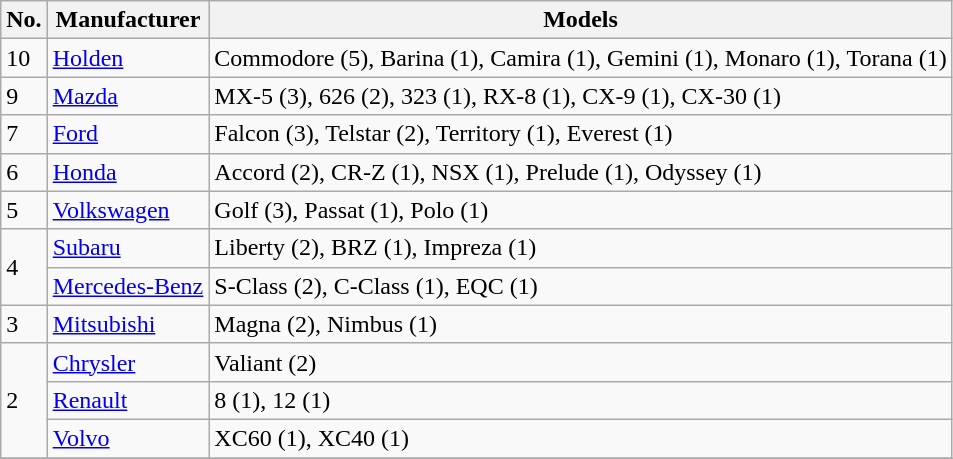<table class="wikitable">
<tr>
<th>No.</th>
<th>Manufacturer</th>
<th>Models</th>
</tr>
<tr>
<td>10</td>
<td><a href='#'>Holden</a></td>
<td>Commodore (5), Barina (1), Camira (1), Gemini (1), Monaro (1), Torana (1)</td>
</tr>
<tr>
<td>9</td>
<td><a href='#'>Mazda</a></td>
<td>MX-5 (3), 626 (2), 323 (1), RX-8 (1), CX-9 (1), CX-30 (1)</td>
</tr>
<tr>
<td>7</td>
<td><a href='#'>Ford</a></td>
<td>Falcon (3), Telstar (2), Territory (1), Everest (1)</td>
</tr>
<tr>
<td>6</td>
<td><a href='#'>Honda</a></td>
<td>Accord (2), CR-Z (1), NSX (1), Prelude (1), Odyssey (1)</td>
</tr>
<tr>
<td>5</td>
<td><a href='#'>Volkswagen</a></td>
<td>Golf (3), Passat (1), Polo (1)</td>
</tr>
<tr>
<td rowspan="2">4</td>
<td><a href='#'>Subaru</a></td>
<td>Liberty (2), BRZ (1), Impreza (1)</td>
</tr>
<tr>
<td><a href='#'>Mercedes-Benz</a></td>
<td>S-Class (2), C-Class (1), EQC (1)</td>
</tr>
<tr>
<td>3</td>
<td><a href='#'>Mitsubishi</a></td>
<td>Magna (2), Nimbus (1)</td>
</tr>
<tr>
<td rowspan="3">2</td>
<td><a href='#'>Chrysler</a></td>
<td>Valiant (2)</td>
</tr>
<tr>
<td><a href='#'>Renault</a></td>
<td>8 (1), 12 (1)</td>
</tr>
<tr>
<td><a href='#'>Volvo</a></td>
<td>XC60 (1), XC40 (1)</td>
</tr>
<tr>
</tr>
</table>
